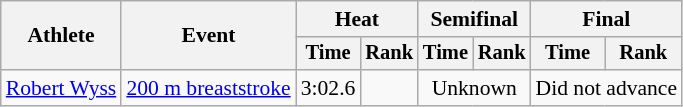<table class=wikitable style="font-size:90%;">
<tr>
<th rowspan=2>Athlete</th>
<th rowspan=2>Event</th>
<th colspan=2>Heat</th>
<th colspan=2>Semifinal</th>
<th colspan=2>Final</th>
</tr>
<tr style="font-size:95%">
<th>Time</th>
<th>Rank</th>
<th>Time</th>
<th>Rank</th>
<th>Time</th>
<th>Rank</th>
</tr>
<tr align=center>
<td align=left><a href='#'>Robert Wyss</a></td>
<td rowspan=2 align=left><a href='#'>200 m breaststroke</a></td>
<td>3:02.6</td>
<td></td>
<td colspan=2>Unknown</td>
<td colspan=4>Did not advance</td>
</tr>
</table>
